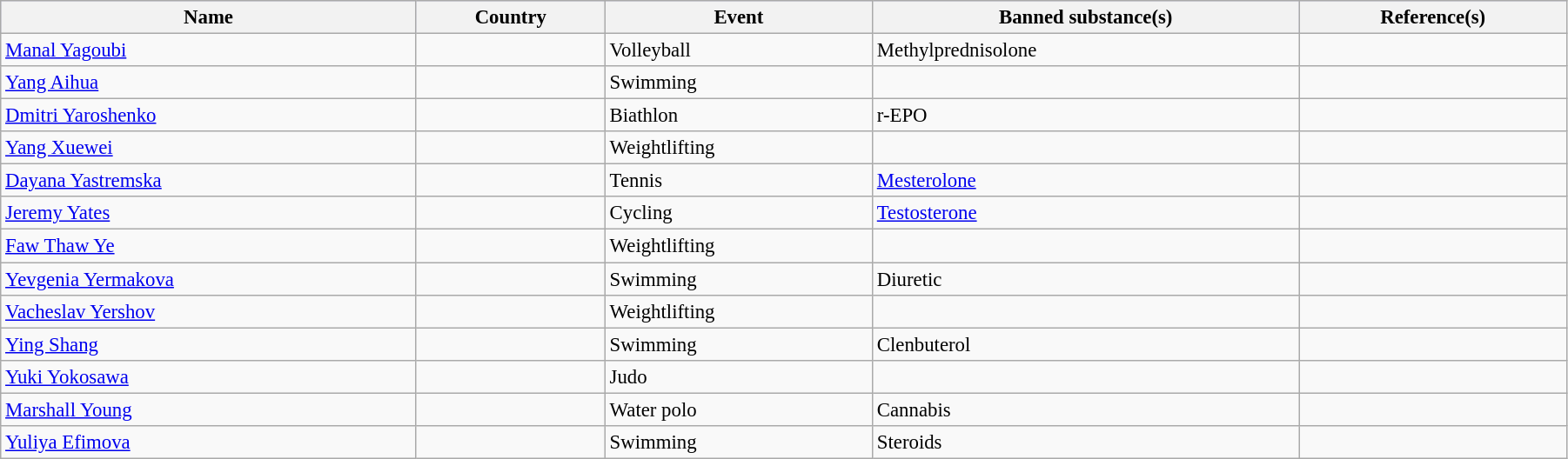<table class="wikitable sortable" style="font-size:95%; width:95%;">
<tr style="background:#ccf; class=;"sortable">
<th>Name</th>
<th>Country</th>
<th>Event</th>
<th>Banned substance(s)</th>
<th>Reference(s)</th>
</tr>
<tr>
<td><a href='#'>Manal Yagoubi</a></td>
<td></td>
<td>Volleyball</td>
<td>Methylprednisolone</td>
<td></td>
</tr>
<tr>
<td><a href='#'>Yang Aihua</a></td>
<td></td>
<td>Swimming</td>
<td></td>
<td></td>
</tr>
<tr>
<td><a href='#'>Dmitri Yaroshenko</a></td>
<td></td>
<td>Biathlon</td>
<td>r-EPO</td>
<td></td>
</tr>
<tr>
<td><a href='#'>Yang Xuewei</a></td>
<td></td>
<td>Weightlifting</td>
<td></td>
<td></td>
</tr>
<tr>
<td><a href='#'>Dayana Yastremska</a></td>
<td></td>
<td>Tennis</td>
<td><a href='#'>Mesterolone</a></td>
<td></td>
</tr>
<tr>
<td><a href='#'>Jeremy Yates</a></td>
<td></td>
<td>Cycling</td>
<td><a href='#'>Testosterone</a></td>
<td></td>
</tr>
<tr>
<td><a href='#'>Faw Thaw Ye</a></td>
<td></td>
<td>Weightlifting</td>
<td></td>
<td></td>
</tr>
<tr>
<td><a href='#'>Yevgenia Yermakova</a></td>
<td></td>
<td>Swimming</td>
<td>Diuretic</td>
<td>  </td>
</tr>
<tr>
<td><a href='#'>Vacheslav Yershov</a></td>
<td></td>
<td>Weightlifting</td>
<td></td>
<td></td>
</tr>
<tr>
<td><a href='#'>Ying Shang</a></td>
<td></td>
<td>Swimming</td>
<td>Clenbuterol</td>
<td></td>
</tr>
<tr>
<td><a href='#'>Yuki Yokosawa</a></td>
<td></td>
<td>Judo</td>
<td></td>
<td></td>
</tr>
<tr>
<td><a href='#'>Marshall Young</a></td>
<td></td>
<td>Water polo</td>
<td>Cannabis</td>
<td></td>
</tr>
<tr>
<td><a href='#'>Yuliya Efimova</a></td>
<td></td>
<td>Swimming</td>
<td>Steroids</td>
<td></td>
</tr>
</table>
